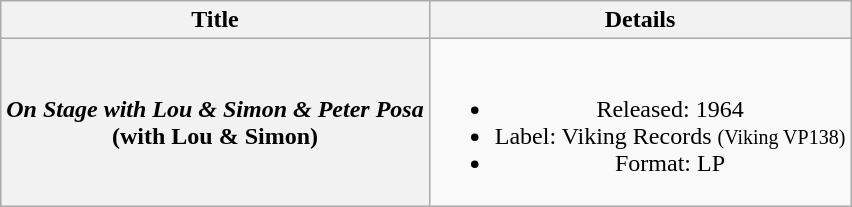<table class="wikitable plainrowheaders" style="text-align:center;" border="1">
<tr>
<th>Title</th>
<th>Details</th>
</tr>
<tr>
<th scope="row"><em>On Stage with Lou & Simon & Peter Posa</em> <br>(with Lou & Simon)</th>
<td><br><ul><li>Released: 1964</li><li>Label: Viking Records <small>(Viking VP138)</small></li><li>Format: LP</li></ul></td>
</tr>
</table>
